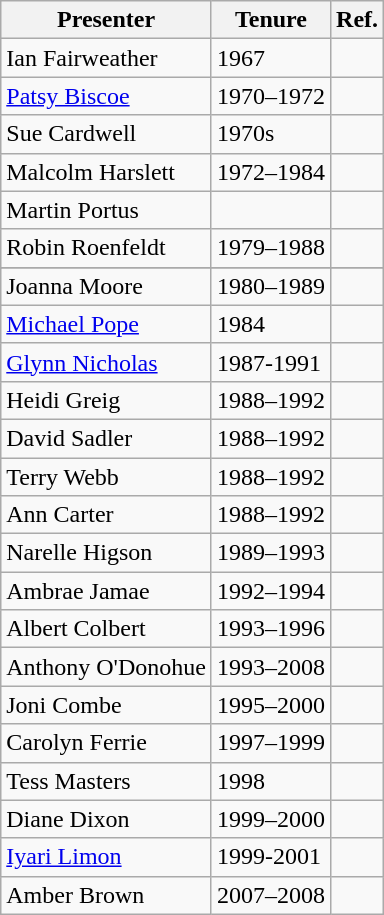<table class="wikitable">
<tr>
<th>Presenter</th>
<th>Tenure</th>
<th>Ref.</th>
</tr>
<tr>
<td>Ian Fairweather</td>
<td>1967</td>
<td></td>
</tr>
<tr>
<td><a href='#'>Patsy Biscoe</a></td>
<td>1970–1972</td>
<td></td>
</tr>
<tr>
<td>Sue Cardwell</td>
<td>1970s</td>
<td></td>
</tr>
<tr>
<td>Malcolm Harslett</td>
<td>1972–1984</td>
<td></td>
</tr>
<tr>
<td>Martin Portus</td>
<td></td>
<td></td>
</tr>
<tr>
<td>Robin Roenfeldt</td>
<td>1979–1988</td>
<td></td>
</tr>
<tr>
</tr>
<tr>
<td>Joanna Moore</td>
<td>1980–1989</td>
<td></td>
</tr>
<tr>
<td><a href='#'>Michael Pope</a></td>
<td>1984</td>
<td></td>
</tr>
<tr>
<td><a href='#'>Glynn Nicholas</a></td>
<td>1987-1991</td>
<td></td>
</tr>
<tr>
<td>Heidi Greig</td>
<td>1988–1992</td>
<td></td>
</tr>
<tr>
<td>David Sadler</td>
<td>1988–1992</td>
<td></td>
</tr>
<tr>
<td>Terry Webb</td>
<td>1988–1992</td>
<td></td>
</tr>
<tr>
<td>Ann Carter</td>
<td>1988–1992</td>
<td></td>
</tr>
<tr>
<td>Narelle Higson</td>
<td>1989–1993</td>
<td></td>
</tr>
<tr>
<td>Ambrae Jamae</td>
<td>1992–1994</td>
<td></td>
</tr>
<tr>
<td>Albert Colbert</td>
<td>1993–1996</td>
<td></td>
</tr>
<tr>
<td>Anthony O'Donohue</td>
<td>1993–2008</td>
<td></td>
</tr>
<tr>
<td>Joni Combe</td>
<td>1995–2000</td>
<td></td>
</tr>
<tr>
<td>Carolyn Ferrie</td>
<td>1997–1999</td>
<td></td>
</tr>
<tr>
<td>Tess Masters</td>
<td>1998</td>
<td></td>
</tr>
<tr>
<td>Diane Dixon</td>
<td>1999–2000</td>
<td></td>
</tr>
<tr>
<td><a href='#'>Iyari Limon</a></td>
<td>1999-2001</td>
<td></td>
</tr>
<tr>
<td>Amber Brown</td>
<td>2007–2008</td>
<td></td>
</tr>
</table>
